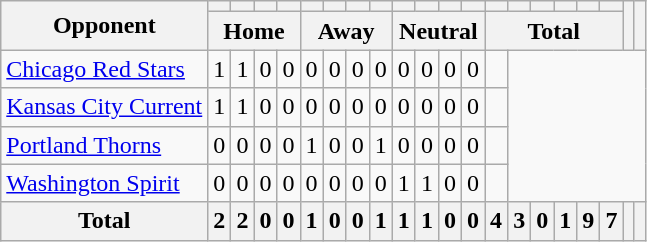<table class="wikitable plainrowheaders sortable" style="text-align:center">
<tr>
<th rowspan="2" scope="col">Opponent</th>
<th scope="col"></th>
<th scope="col"></th>
<th scope="col"></th>
<th scope="col"></th>
<th scope="col"></th>
<th scope="col"></th>
<th scope="col"></th>
<th scope="col"></th>
<th scope="col"></th>
<th scope="col"></th>
<th scope="col"></th>
<th scope="col"></th>
<th scope="col"></th>
<th scope="col"></th>
<th scope="col"></th>
<th scope="col"></th>
<th scope="col"></th>
<th scope="col"></th>
<th rowspan="2" scope="col"></th>
<th rowspan="2"></th>
</tr>
<tr class="unsortable">
<th colspan="4">Home</th>
<th colspan="4">Away</th>
<th colspan="4">Neutral</th>
<th colspan="6">Total</th>
</tr>
<tr>
<td style="text-align:left"><a href='#'>Chicago Red Stars</a></td>
<td>1</td>
<td>1</td>
<td>0</td>
<td>0</td>
<td>0</td>
<td>0</td>
<td>0</td>
<td>0</td>
<td>0</td>
<td>0</td>
<td>0</td>
<td>0<br></td>
<td></td>
</tr>
<tr>
<td style="text-align:left"><a href='#'>Kansas City Current</a></td>
<td>1</td>
<td>1</td>
<td>0</td>
<td>0</td>
<td>0</td>
<td>0</td>
<td>0</td>
<td>0</td>
<td>0</td>
<td>0</td>
<td>0</td>
<td>0<br></td>
<td></td>
</tr>
<tr>
<td style="text-align:left"><a href='#'>Portland Thorns</a></td>
<td>0</td>
<td>0</td>
<td>0</td>
<td>0</td>
<td>1</td>
<td>0</td>
<td>0</td>
<td>1</td>
<td>0</td>
<td>0</td>
<td>0</td>
<td>0<br></td>
<td></td>
</tr>
<tr>
<td style="text-align:left"><a href='#'>Washington Spirit</a></td>
<td>0</td>
<td>0</td>
<td>0</td>
<td>0</td>
<td>0</td>
<td>0</td>
<td>0</td>
<td>0</td>
<td>1</td>
<td>1</td>
<td>0</td>
<td>0<br></td>
<td></td>
</tr>
<tr>
<th>Total</th>
<th>2</th>
<th>2</th>
<th>0</th>
<th>0</th>
<th>1</th>
<th>0</th>
<th>0</th>
<th>1</th>
<th>1</th>
<th>1</th>
<th>0</th>
<th>0</th>
<th>4</th>
<th>3</th>
<th>0</th>
<th>1</th>
<th>9</th>
<th>7</th>
<th><br></th>
<th></th>
</tr>
</table>
